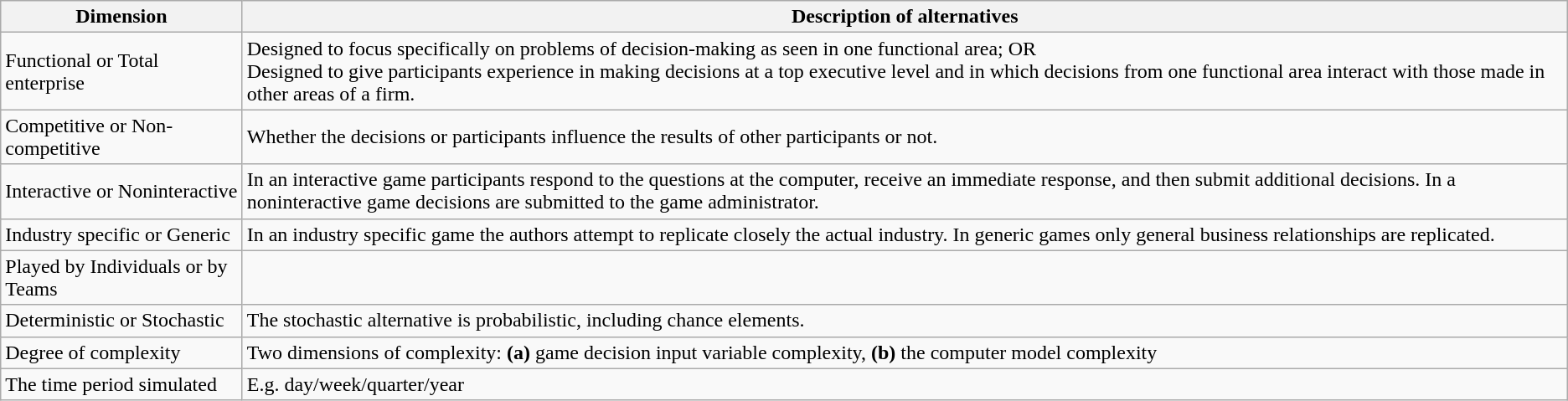<table class="wikitable">
<tr>
<th>Dimension</th>
<th>Description of alternatives</th>
</tr>
<tr>
<td>Functional or Total enterprise</td>
<td>Designed to focus specifically on problems of decision-making as seen in one functional area; OR<br>Designed to give participants experience in making decisions at a top executive level and in which decisions from one functional area interact with those made in other areas of a firm.</td>
</tr>
<tr>
<td>Competitive or Non-competitive</td>
<td>Whether the decisions or participants influence the results of other participants or not.</td>
</tr>
<tr>
<td>Interactive or Noninteractive</td>
<td>In an interactive game participants respond to the questions at the computer, receive an immediate response, and then submit additional decisions. In a noninteractive game decisions are submitted to the game administrator.</td>
</tr>
<tr>
<td>Industry specific or Generic</td>
<td>In an industry specific game the authors attempt to replicate closely the actual industry. In generic games only general business relationships are replicated.</td>
</tr>
<tr>
<td>Played by Individuals or by Teams</td>
<td></td>
</tr>
<tr>
<td>Deterministic or Stochastic</td>
<td>The stochastic alternative is probabilistic, including chance elements.</td>
</tr>
<tr>
<td>Degree of complexity</td>
<td>Two dimensions of complexity: <strong>(a)</strong> game decision input variable complexity, <strong>(b)</strong> the computer model complexity</td>
</tr>
<tr>
<td>The time period simulated</td>
<td>E.g. day/week/quarter/year</td>
</tr>
</table>
